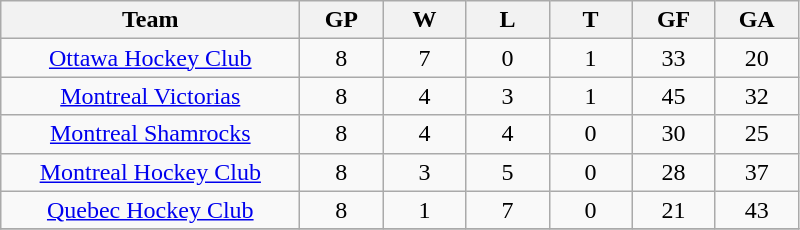<table class="wikitable" style="text-align:center;">
<tr>
<th style="width:12em">Team</th>
<th style="width:3em">GP</th>
<th style="width:3em">W</th>
<th style="width:3em">L</th>
<th style="width:3em">T</th>
<th style="width:3em">GF</th>
<th style="width:3em">GA</th>
</tr>
<tr>
<td><a href='#'>Ottawa Hockey Club</a></td>
<td>8</td>
<td>7</td>
<td>0</td>
<td>1</td>
<td>33</td>
<td>20</td>
</tr>
<tr>
<td><a href='#'>Montreal Victorias</a></td>
<td>8</td>
<td>4</td>
<td>3</td>
<td>1</td>
<td>45</td>
<td>32</td>
</tr>
<tr>
<td><a href='#'>Montreal Shamrocks</a></td>
<td>8</td>
<td>4</td>
<td>4</td>
<td>0</td>
<td>30</td>
<td>25</td>
</tr>
<tr>
<td><a href='#'>Montreal Hockey Club</a></td>
<td>8</td>
<td>3</td>
<td>5</td>
<td>0</td>
<td>28</td>
<td>37</td>
</tr>
<tr>
<td><a href='#'>Quebec Hockey Club</a></td>
<td>8</td>
<td>1</td>
<td>7</td>
<td>0</td>
<td>21</td>
<td>43</td>
</tr>
<tr>
</tr>
</table>
